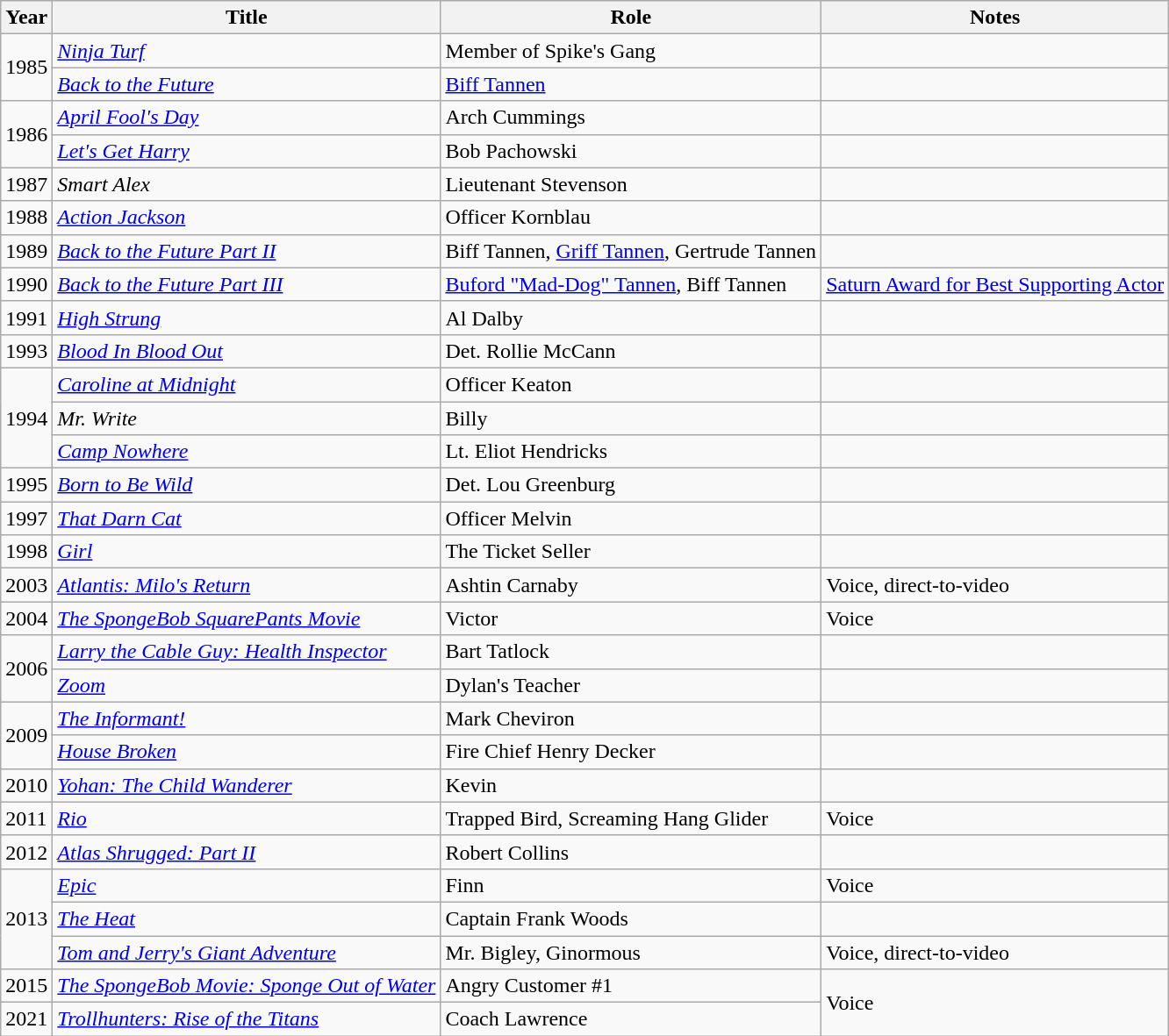<table class="wikitable sortable">
<tr>
<th>Year</th>
<th>Title</th>
<th>Role</th>
<th class="unsortable">Notes</th>
</tr>
<tr>
<td rowspan=2>1985</td>
<td><em><a href='#'>Ninja Turf</a></em></td>
<td>Member of Spike's Gang</td>
<td></td>
</tr>
<tr>
<td><em><a href='#'>Back to the Future</a></em></td>
<td><a href='#'>Biff Tannen</a></td>
<td></td>
</tr>
<tr>
<td rowspan=2>1986</td>
<td><em><a href='#'>April Fool's Day</a></em></td>
<td>Arch Cummings</td>
<td></td>
</tr>
<tr>
<td><em><a href='#'>Let's Get Harry</a></em></td>
<td>Bob Pachowski</td>
<td></td>
</tr>
<tr>
<td>1987</td>
<td><em>Smart Alex</em></td>
<td>Lieutenant Stevenson</td>
<td></td>
</tr>
<tr>
<td>1988</td>
<td><em><a href='#'>Action Jackson</a></em></td>
<td>Officer Kornblau</td>
<td></td>
</tr>
<tr>
<td>1989</td>
<td><em><a href='#'>Back to the Future Part II</a></em></td>
<td>Biff Tannen, <a href='#'>Griff Tannen</a>, Gertrude Tannen</td>
<td></td>
</tr>
<tr>
<td>1990</td>
<td><em><a href='#'>Back to the Future Part III</a></em></td>
<td><a href='#'>Buford "Mad-Dog" Tannen</a>, Biff Tannen</td>
<td><a href='#'>Saturn Award for Best Supporting Actor</a></td>
</tr>
<tr>
<td>1991</td>
<td><em><a href='#'>High Strung</a></em></td>
<td>Al Dalby</td>
<td></td>
</tr>
<tr>
<td>1993</td>
<td><em><a href='#'>Blood In Blood Out</a></em></td>
<td>Det. Rollie McCann</td>
<td></td>
</tr>
<tr>
<td rowspan=3>1994</td>
<td><em><a href='#'>Caroline at Midnight</a></em></td>
<td>Officer Keaton</td>
<td></td>
</tr>
<tr>
<td><em>Mr. Write</em></td>
<td>Billy</td>
<td></td>
</tr>
<tr>
<td><em><a href='#'>Camp Nowhere</a></em></td>
<td>Lt. Eliot Hendricks</td>
<td></td>
</tr>
<tr>
<td>1995</td>
<td><em><a href='#'>Born to Be Wild</a></em></td>
<td>Det. Lou Greenburg</td>
<td></td>
</tr>
<tr>
<td>1997</td>
<td><em><a href='#'>That Darn Cat</a></em></td>
<td>Officer Melvin</td>
<td></td>
</tr>
<tr>
<td>1998</td>
<td><em><a href='#'>Girl</a></em></td>
<td>The Ticket Seller</td>
<td></td>
</tr>
<tr>
<td>2003</td>
<td><em><a href='#'>Atlantis: Milo's Return</a></em></td>
<td>Ashtin Carnaby</td>
<td>Voice, direct-to-video</td>
</tr>
<tr>
<td>2004</td>
<td><em><a href='#'>The SpongeBob SquarePants Movie</a></em></td>
<td>Victor</td>
<td>Voice</td>
</tr>
<tr>
<td rowspan=2>2006</td>
<td><em><a href='#'>Larry the Cable Guy: Health Inspector</a></em></td>
<td>Bart Tatlock</td>
<td></td>
</tr>
<tr>
<td><em><a href='#'>Zoom</a></em></td>
<td>Dylan's Teacher</td>
<td></td>
</tr>
<tr>
<td rowspan=2>2009</td>
<td><em><a href='#'>The Informant!</a></em></td>
<td>Mark Cheviron</td>
<td></td>
</tr>
<tr>
<td><em><a href='#'>House Broken</a></em></td>
<td>Fire Chief Henry Decker</td>
<td></td>
</tr>
<tr>
<td>2010</td>
<td><em><a href='#'>Yohan: The Child Wanderer</a></em></td>
<td>Kevin</td>
<td></td>
</tr>
<tr>
<td>2011</td>
<td><em><a href='#'>Rio</a></em></td>
<td>Trapped Bird, Screaming Hang Glider</td>
<td>Voice</td>
</tr>
<tr>
<td>2012</td>
<td><em><a href='#'>Atlas Shrugged: Part II</a></em></td>
<td>Robert Collins</td>
<td></td>
</tr>
<tr>
<td rowspan=3>2013</td>
<td><em><a href='#'>Epic</a></em></td>
<td>Finn</td>
<td>Voice</td>
</tr>
<tr>
<td><em><a href='#'>The Heat</a></em></td>
<td>Captain Frank Woods</td>
<td></td>
</tr>
<tr>
<td><em><a href='#'>Tom and Jerry's Giant Adventure</a></em></td>
<td>Mr. Bigley, Ginormous</td>
<td>Voice, direct-to-video</td>
</tr>
<tr>
<td>2015</td>
<td><em><a href='#'>The SpongeBob Movie: Sponge Out of Water</a></em></td>
<td>Angry Customer #1</td>
<td rowspan="2">Voice</td>
</tr>
<tr>
<td>2021</td>
<td><em><a href='#'>Trollhunters: Rise of the Titans</a></em></td>
<td>Coach Lawrence</td>
</tr>
</table>
